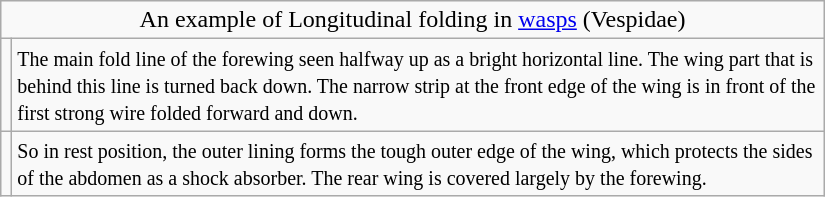<table class="wikitable" style="float:right; width:550px;">
<tr style="text-align:center; ">
<td colspan="2">An example of Longitudinal folding in <a href='#'>wasps</a> (Vespidae)</td>
</tr>
<tr>
<td></td>
<td><small>The main fold line of the forewing seen halfway up as a bright horizontal line. The wing part that is behind this line is turned back down. The narrow strip at the front edge of the wing is in front of the first strong wire folded forward and down.</small></td>
</tr>
<tr>
<td></td>
<td><small>So in rest position, the outer lining forms the tough outer edge of the wing, which protects the sides of the abdomen as a shock absorber. The rear wing is covered largely by the forewing.</small></td>
</tr>
</table>
